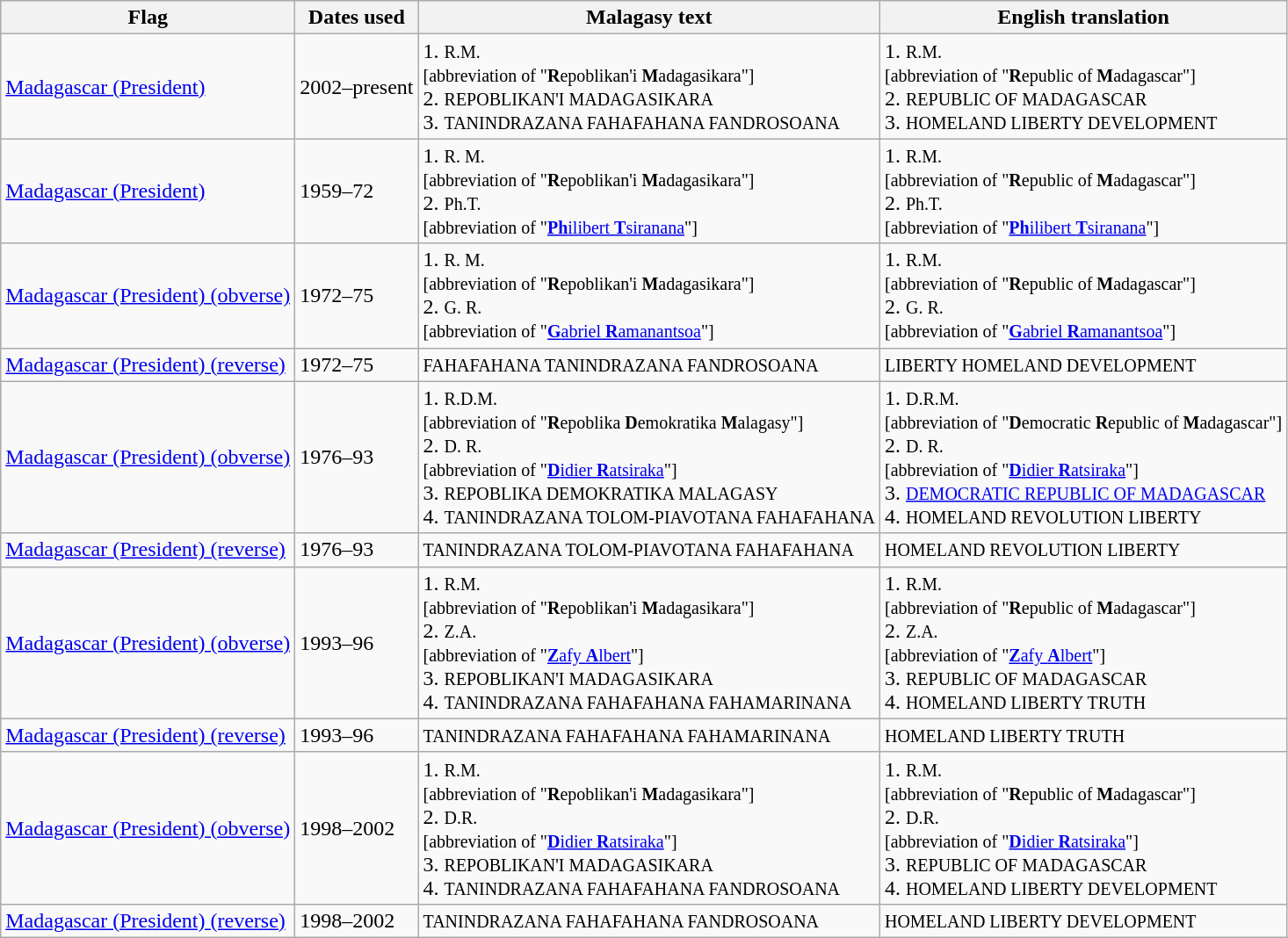<table class="wikitable sortable noresize">
<tr>
<th>Flag</th>
<th>Dates used</th>
<th>Malagasy text</th>
<th>English translation</th>
</tr>
<tr>
<td> <a href='#'>Madagascar (President)</a></td>
<td>2002–present</td>
<td>1. <small>R.M.<br>[abbreviation of "<strong>R</strong>epoblikan'i <strong>M</strong>adagasikara"]</small><br>2. <small>REPOBLIKAN'I MADAGASIKARA</small><br>3. <small>TANINDRAZANA FAHAFAHANA FANDROSOANA</small></td>
<td>1. <small>R.M.<br>[abbreviation of "<strong>R</strong>epublic of <strong>M</strong>adagascar"]</small><br>2. <small>REPUBLIC OF MADAGASCAR</small><br>3. <small>HOMELAND LIBERTY DEVELOPMENT</small></td>
</tr>
<tr>
<td> <a href='#'>Madagascar (President)</a></td>
<td>1959–72</td>
<td>1. <small>R. M.<br>[abbreviation of "<strong>R</strong>epoblikan'i <strong>M</strong>adagasikara"]</small><br>2. <small>Ph.T.<br>[abbreviation of "<a href='#'><strong>Ph</strong>ilibert <strong>T</strong>siranana</a>"]</small></td>
<td>1. <small>R.M.<br>[abbreviation of "<strong>R</strong>epublic of <strong>M</strong>adagascar"]</small><br>2. <small>Ph.T.<br>[abbreviation of "<a href='#'><strong>Ph</strong>ilibert <strong>T</strong>siranana</a>"]</small></td>
</tr>
<tr>
<td> <a href='#'>Madagascar (President) (obverse)</a></td>
<td>1972–75</td>
<td>1. <small>R. M.<br>[abbreviation of "<strong>R</strong>epoblikan'i <strong>M</strong>adagasikara"]</small><br>2. <small>G. R.<br>[abbreviation of "<a href='#'><strong>G</strong>abriel <strong>R</strong>amanantsoa</a>"]</small></td>
<td>1. <small>R.M.<br>[abbreviation of "<strong>R</strong>epublic of <strong>M</strong>adagascar"]</small><br>2. <small>G. R.<br>[abbreviation of "<a href='#'><strong>G</strong>abriel <strong>R</strong>amanantsoa</a>"]</small></td>
</tr>
<tr>
<td> <a href='#'>Madagascar (President) (reverse)</a></td>
<td>1972–75</td>
<td><small>FAHAFAHANA TANINDRAZANA FANDROSOANA</small></td>
<td><small>LIBERTY HOMELAND DEVELOPMENT</small></td>
</tr>
<tr>
<td> <a href='#'>Madagascar (President) (obverse)</a></td>
<td>1976–93</td>
<td>1. <small>R.D.M.<br>[abbreviation of "<strong>R</strong>epoblika <strong>D</strong>emokratika <strong>M</strong>alagasy"]</small><br>2. <small>D. R.<br>[abbreviation of "<a href='#'><strong>D</strong>idier <strong>R</strong>atsiraka</a>"]</small><br>3. <small>REPOBLIKA DEMOKRATIKA MALAGASY</small><br>4. <small>TANINDRAZANA TOLOM-PIAVOTANA FAHAFAHANA</small></td>
<td>1. <small>D.R.M.<br>[abbreviation of "<strong>D</strong>emocratic <strong>R</strong>epublic of <strong>M</strong>adagascar"]</small><br>2. <small>D. R.<br>[abbreviation of "<a href='#'><strong>D</strong>idier <strong>R</strong>atsiraka</a>"]</small><br>3. <small><a href='#'>DEMOCRATIC REPUBLIC OF MADAGASCAR</a></small><br>4. <small>HOMELAND REVOLUTION LIBERTY</small></td>
</tr>
<tr>
<td> <a href='#'>Madagascar (President) (reverse)</a></td>
<td>1976–93</td>
<td><small>TANINDRAZANA TOLOM-PIAVOTANA FAHAFAHANA</small></td>
<td><small>HOMELAND REVOLUTION LIBERTY</small></td>
</tr>
<tr>
<td> <a href='#'>Madagascar (President) (obverse)</a></td>
<td>1993–96</td>
<td>1. <small>R.M.<br>[abbreviation of "<strong>R</strong>epoblikan'i <strong>M</strong>adagasikara"]</small><br>2. <small>Z.A.<br>[abbreviation of "<a href='#'><strong>Z</strong>afy <strong>A</strong>lbert</a>"]</small><br>3. <small>REPOBLIKAN'I MADAGASIKARA</small><br>4. <small>TANINDRAZANA FAHAFAHANA FAHAMARINANA</small></td>
<td>1. <small>R.M.<br>[abbreviation of "<strong>R</strong>epublic of <strong>M</strong>adagascar"]</small><br>2. <small>Z.A.<br>[abbreviation of "<a href='#'><strong>Z</strong>afy <strong>A</strong>lbert</a>"]</small><br>3. <small>REPUBLIC OF MADAGASCAR</small><br>4. <small>HOMELAND LIBERTY TRUTH</small></td>
</tr>
<tr>
<td> <a href='#'>Madagascar (President) (reverse)</a></td>
<td>1993–96</td>
<td><small>TANINDRAZANA FAHAFAHANA FAHAMARINANA</small></td>
<td><small>HOMELAND LIBERTY TRUTH</small></td>
</tr>
<tr>
<td> <a href='#'>Madagascar (President) (obverse)</a></td>
<td>1998–2002</td>
<td>1. <small>R.M.<br>[abbreviation of "<strong>R</strong>epoblikan'i <strong>M</strong>adagasikara"]</small><br>2. <small>D.R.<br>[abbreviation of "<a href='#'><strong>D</strong>idier <strong>R</strong>atsiraka</a>"]</small><br>3. <small>REPOBLIKAN'I MADAGASIKARA</small><br>4. <small>TANINDRAZANA FAHAFAHANA FANDROSOANA</small></td>
<td>1. <small>R.M.<br>[abbreviation of "<strong>R</strong>epublic of <strong>M</strong>adagascar"]</small><br>2. <small>D.R.<br>[abbreviation of "<a href='#'><strong>D</strong>idier <strong>R</strong>atsiraka</a>"]</small><br>3. <small>REPUBLIC OF MADAGASCAR</small><br>4. <small>HOMELAND LIBERTY DEVELOPMENT</small></td>
</tr>
<tr>
<td> <a href='#'>Madagascar (President) (reverse)</a></td>
<td>1998–2002</td>
<td><small>TANINDRAZANA FAHAFAHANA FANDROSOANA</small></td>
<td><small>HOMELAND LIBERTY DEVELOPMENT</small></td>
</tr>
</table>
